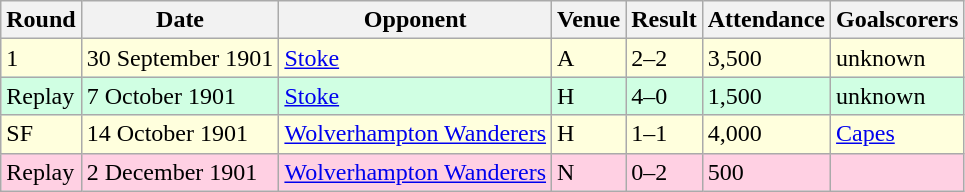<table class="wikitable">
<tr>
<th>Round</th>
<th>Date</th>
<th>Opponent</th>
<th>Venue</th>
<th>Result</th>
<th>Attendance</th>
<th>Goalscorers</th>
</tr>
<tr style="background-color: #ffffdd;">
<td>1</td>
<td>30 September 1901</td>
<td><a href='#'>Stoke</a></td>
<td>A</td>
<td>2–2</td>
<td>3,500</td>
<td>unknown</td>
</tr>
<tr style="background-color: #d0ffe3;">
<td>Replay</td>
<td>7 October 1901</td>
<td><a href='#'>Stoke</a></td>
<td>H</td>
<td>4–0</td>
<td>1,500</td>
<td>unknown</td>
</tr>
<tr style="background-color: #ffffdd;">
<td>SF</td>
<td>14 October 1901</td>
<td><a href='#'>Wolverhampton Wanderers</a></td>
<td>H</td>
<td>1–1</td>
<td>4,000</td>
<td><a href='#'>Capes</a></td>
</tr>
<tr style="background-color: #ffd0e3;">
<td>Replay</td>
<td>2 December 1901</td>
<td><a href='#'>Wolverhampton Wanderers</a></td>
<td>N</td>
<td>0–2</td>
<td>500</td>
<td></td>
</tr>
</table>
